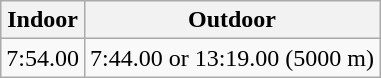<table class="wikitable" border="1" align="upright">
<tr>
<th>Indoor</th>
<th>Outdoor</th>
</tr>
<tr>
<td>7:54.00</td>
<td>7:44.00 or 13:19.00 (5000 m)</td>
</tr>
</table>
